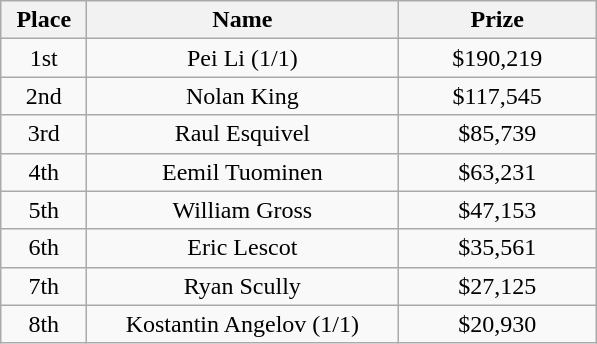<table class="wikitable">
<tr>
<th width="50">Place</th>
<th width="200">Name</th>
<th width="125">Prize</th>
</tr>
<tr>
<td align = "center">1st</td>
<td align = "center"> Pei Li (1/1)</td>
<td align = "center">$190,219</td>
</tr>
<tr>
<td align = "center">2nd</td>
<td align = "center"> Nolan King</td>
<td align = "center">$117,545</td>
</tr>
<tr>
<td align = "center">3rd</td>
<td align = "center"> Raul Esquivel</td>
<td align = "center">$85,739</td>
</tr>
<tr>
<td align = "center">4th</td>
<td align = "center"> Eemil Tuominen</td>
<td align = "center">$63,231</td>
</tr>
<tr>
<td align = "center">5th</td>
<td align = "center"> William Gross</td>
<td align = "center">$47,153</td>
</tr>
<tr>
<td align = "center">6th</td>
<td align = "center"> Eric Lescot</td>
<td align = "center">$35,561</td>
</tr>
<tr>
<td align = "center">7th</td>
<td align = "center"> Ryan Scully</td>
<td align = "center">$27,125</td>
</tr>
<tr>
<td align = "center">8th</td>
<td align = "center"> Kostantin Angelov (1/1)</td>
<td align = "center">$20,930</td>
</tr>
</table>
